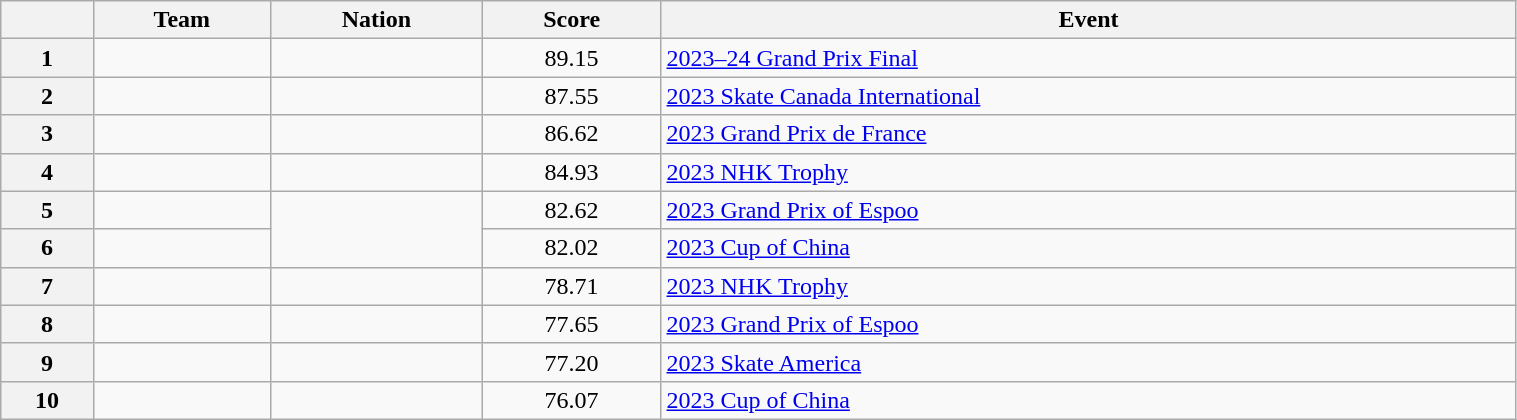<table class="wikitable sortable" style="text-align:left; width:80%">
<tr>
<th scope="col"></th>
<th scope="col">Team</th>
<th scope="col">Nation</th>
<th scope="col">Score</th>
<th scope="col">Event</th>
</tr>
<tr>
<th scope="row">1</th>
<td></td>
<td></td>
<td style="text-align:center;">89.15</td>
<td><a href='#'>2023–24 Grand Prix Final</a></td>
</tr>
<tr>
<th scope="row">2</th>
<td></td>
<td></td>
<td style="text-align:center;">87.55</td>
<td><a href='#'>2023 Skate Canada International</a></td>
</tr>
<tr>
<th scope="row">3</th>
<td></td>
<td></td>
<td style="text-align:center;">86.62</td>
<td><a href='#'>2023 Grand Prix de France</a></td>
</tr>
<tr>
<th scope="row">4</th>
<td></td>
<td></td>
<td style="text-align:center;">84.93</td>
<td><a href='#'>2023 NHK Trophy</a></td>
</tr>
<tr>
<th scope="row">5</th>
<td></td>
<td rowspan="2"></td>
<td style="text-align:center;">82.62</td>
<td><a href='#'>2023 Grand Prix of Espoo</a></td>
</tr>
<tr>
<th scope="row">6</th>
<td></td>
<td style="text-align:center;">82.02</td>
<td><a href='#'>2023 Cup of China</a></td>
</tr>
<tr>
<th scope="row">7</th>
<td></td>
<td></td>
<td style="text-align:center;">78.71</td>
<td><a href='#'>2023 NHK Trophy</a></td>
</tr>
<tr>
<th scope="row">8</th>
<td></td>
<td></td>
<td style="text-align:center;">77.65</td>
<td><a href='#'>2023 Grand Prix of Espoo</a></td>
</tr>
<tr>
<th scope="row">9</th>
<td></td>
<td></td>
<td style="text-align:center;">77.20</td>
<td><a href='#'>2023 Skate America</a></td>
</tr>
<tr>
<th scope="row">10</th>
<td></td>
<td></td>
<td style="text-align:center;">76.07</td>
<td><a href='#'>2023 Cup of China</a></td>
</tr>
</table>
